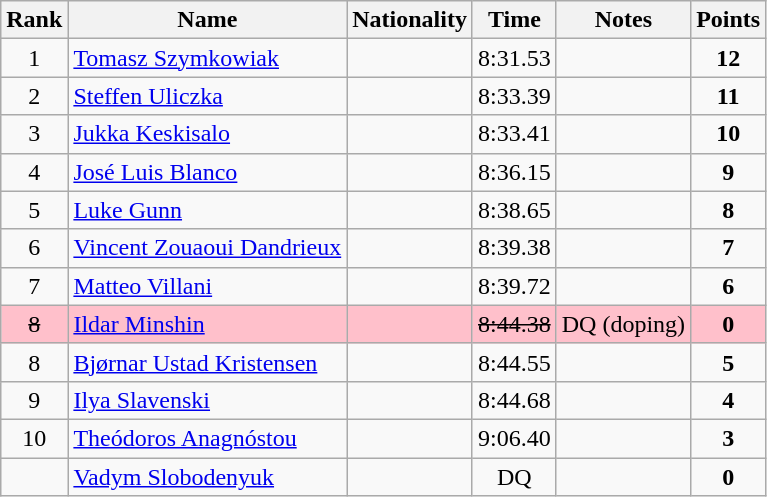<table class="wikitable sortable" style="text-align:center">
<tr>
<th>Rank</th>
<th>Name</th>
<th>Nationality</th>
<th>Time</th>
<th>Notes</th>
<th>Points</th>
</tr>
<tr>
<td>1</td>
<td align=left><a href='#'>Tomasz Szymkowiak</a></td>
<td align=left></td>
<td>8:31.53</td>
<td></td>
<td><strong>12</strong></td>
</tr>
<tr>
<td>2</td>
<td align=left><a href='#'>Steffen Uliczka</a></td>
<td align=left></td>
<td>8:33.39</td>
<td></td>
<td><strong>11</strong></td>
</tr>
<tr>
<td>3</td>
<td align=left><a href='#'>Jukka Keskisalo</a></td>
<td align=left></td>
<td>8:33.41</td>
<td></td>
<td><strong>10</strong></td>
</tr>
<tr>
<td>4</td>
<td align=left><a href='#'>José Luis Blanco</a></td>
<td align=left></td>
<td>8:36.15</td>
<td></td>
<td><strong>9</strong></td>
</tr>
<tr>
<td>5</td>
<td align=left><a href='#'>Luke Gunn</a></td>
<td align=left></td>
<td>8:38.65</td>
<td></td>
<td><strong>8</strong></td>
</tr>
<tr>
<td>6</td>
<td align=left><a href='#'>Vincent Zouaoui Dandrieux</a></td>
<td align=left></td>
<td>8:39.38</td>
<td></td>
<td><strong>7</strong></td>
</tr>
<tr>
<td>7</td>
<td align=left><a href='#'>Matteo Villani</a></td>
<td align=left></td>
<td>8:39.72</td>
<td></td>
<td><strong>6</strong></td>
</tr>
<tr bgcolor=pink>
<td><s>8 </s></td>
<td align=left><a href='#'>Ildar Minshin</a></td>
<td align=left></td>
<td><s>8:44.38 </s></td>
<td>DQ (doping)</td>
<td><strong>0</strong></td>
</tr>
<tr>
<td>8</td>
<td align=left><a href='#'>Bjørnar Ustad Kristensen</a></td>
<td align=left></td>
<td>8:44.55</td>
<td></td>
<td><strong>5</strong></td>
</tr>
<tr>
<td>9</td>
<td align=left><a href='#'>Ilya Slavenski</a></td>
<td align=left></td>
<td>8:44.68</td>
<td></td>
<td><strong>4</strong></td>
</tr>
<tr>
<td>10</td>
<td align=left><a href='#'>Theódoros Anagnóstou</a></td>
<td align=left></td>
<td>9:06.40</td>
<td></td>
<td><strong>3</strong></td>
</tr>
<tr>
<td></td>
<td align=left><a href='#'>Vadym Slobodenyuk</a></td>
<td align=left></td>
<td>DQ</td>
<td></td>
<td><strong>0</strong></td>
</tr>
</table>
